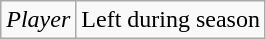<table class="wikitable">
<tr>
<td><em>Player</em></td>
<td>Left during season</td>
</tr>
</table>
